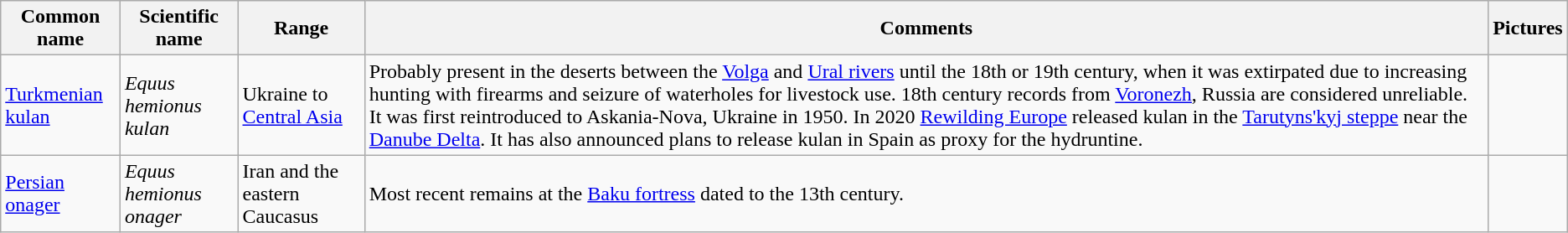<table class="wikitable">
<tr>
<th>Common name</th>
<th>Scientific name</th>
<th>Range</th>
<th class="unsortable">Comments</th>
<th class="unsortable">Pictures</th>
</tr>
<tr>
<td><a href='#'>Turkmenian kulan</a></td>
<td><em>Equus hemionus kulan</em></td>
<td>Ukraine to <a href='#'>Central Asia</a></td>
<td>Probably present in the deserts between the <a href='#'>Volga</a> and <a href='#'>Ural rivers</a> until the 18th or 19th century, when it was extirpated due to increasing hunting with firearms and seizure of waterholes for livestock use. 18th century records from <a href='#'>Voronezh</a>, Russia are considered unreliable. It was first reintroduced to Askania-Nova, Ukraine in 1950. In 2020 <a href='#'>Rewilding Europe</a> released kulan in the <a href='#'>Tarutyns'kyj steppe</a> near the <a href='#'>Danube Delta</a>. It has also announced plans to release kulan in Spain as proxy for the hydruntine.</td>
<td></td>
</tr>
<tr>
<td><a href='#'>Persian onager</a></td>
<td><em>Equus hemionus onager</em></td>
<td>Iran and the eastern Caucasus</td>
<td>Most recent remains at the <a href='#'>Baku fortress</a> dated to the 13th century.</td>
<td></td>
</tr>
</table>
